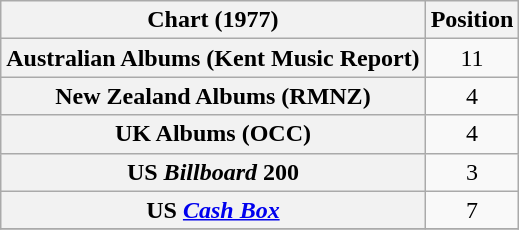<table class="wikitable sortable plainrowheaders" style="text-align:center">
<tr>
<th>Chart (1977)</th>
<th>Position</th>
</tr>
<tr>
<th scope="row">Australian Albums (Kent Music Report)</th>
<td>11</td>
</tr>
<tr>
<th scope="row">New Zealand Albums (RMNZ)</th>
<td>4</td>
</tr>
<tr>
<th scope="row">UK Albums (OCC)</th>
<td>4</td>
</tr>
<tr>
<th scope="row">US <em>Billboard</em> 200</th>
<td>3</td>
</tr>
<tr>
<th scope="row">US <a href='#'><em>Cash Box</em></a></th>
<td>7</td>
</tr>
<tr>
</tr>
</table>
